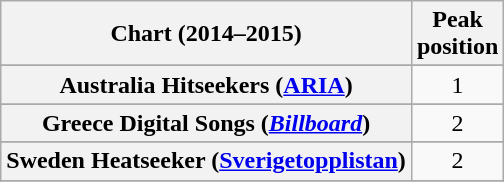<table class="wikitable sortable plainrowheaders" style="text-align:center;">
<tr>
<th>Chart (2014–2015)</th>
<th>Peak<br>position</th>
</tr>
<tr>
</tr>
<tr>
<th scope="row">Australia Hitseekers (<a href='#'>ARIA</a>)</th>
<td>1</td>
</tr>
<tr>
</tr>
<tr>
</tr>
<tr>
</tr>
<tr>
</tr>
<tr>
</tr>
<tr>
</tr>
<tr>
<th scope="row">Greece Digital Songs (<em><a href='#'>Billboard</a></em>)</th>
<td>2</td>
</tr>
<tr>
</tr>
<tr>
<th scope="row">Sweden Heatseeker (<a href='#'>Sverigetopplistan</a>)</th>
<td>2</td>
</tr>
<tr>
</tr>
<tr>
</tr>
<tr>
</tr>
<tr>
</tr>
<tr>
</tr>
<tr>
</tr>
<tr>
</tr>
</table>
